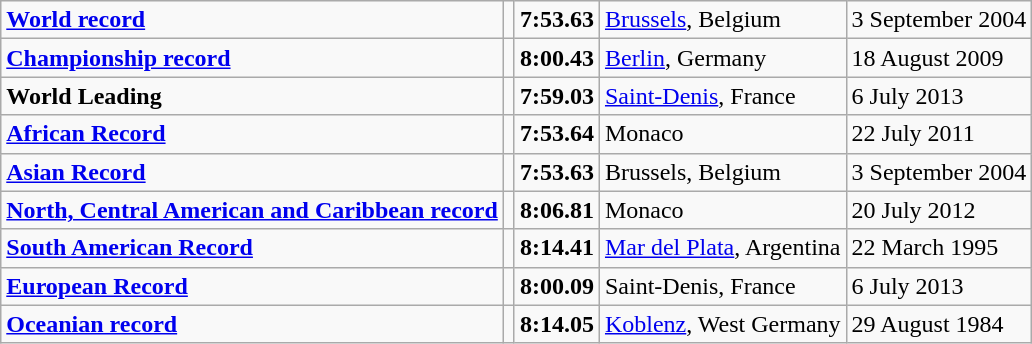<table class="wikitable">
<tr>
<td><strong><a href='#'>World record</a></strong></td>
<td></td>
<td><strong>7:53.63</strong></td>
<td><a href='#'>Brussels</a>, Belgium</td>
<td>3 September 2004</td>
</tr>
<tr>
<td><strong><a href='#'>Championship record</a></strong></td>
<td></td>
<td><strong>8:00.43</strong></td>
<td><a href='#'>Berlin</a>, Germany</td>
<td>18 August 2009</td>
</tr>
<tr>
<td><strong>World Leading</strong></td>
<td></td>
<td><strong>7:59.03</strong></td>
<td><a href='#'>Saint-Denis</a>, France</td>
<td>6 July 2013</td>
</tr>
<tr>
<td><strong><a href='#'>African Record</a></strong></td>
<td></td>
<td><strong>7:53.64</strong></td>
<td>Monaco</td>
<td>22 July 2011</td>
</tr>
<tr>
<td><strong><a href='#'>Asian Record</a></strong></td>
<td></td>
<td><strong>7:53.63</strong></td>
<td>Brussels, Belgium</td>
<td>3 September 2004</td>
</tr>
<tr>
<td><strong><a href='#'>North, Central American and Caribbean record</a></strong></td>
<td></td>
<td><strong>8:06.81</strong></td>
<td>Monaco</td>
<td>20 July 2012</td>
</tr>
<tr>
<td><strong><a href='#'>South American Record</a></strong></td>
<td></td>
<td><strong>8:14.41</strong></td>
<td><a href='#'>Mar del Plata</a>, Argentina</td>
<td>22 March 1995</td>
</tr>
<tr>
<td><strong><a href='#'>European Record</a></strong></td>
<td></td>
<td><strong>8:00.09</strong></td>
<td>Saint-Denis, France</td>
<td>6 July 2013</td>
</tr>
<tr>
<td><strong><a href='#'>Oceanian record</a></strong></td>
<td></td>
<td><strong>8:14.05</strong></td>
<td><a href='#'>Koblenz</a>, West Germany</td>
<td>29 August 1984</td>
</tr>
</table>
